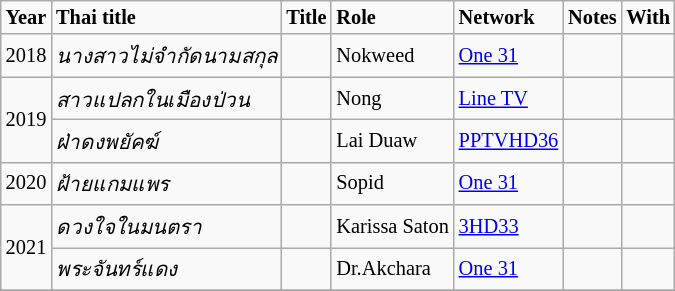<table class="wikitable" style="font-size: 85%;">
<tr>
<td><strong>Year</strong></td>
<td><strong>Thai title</strong></td>
<td><strong>Title</strong></td>
<td><strong>Role</strong></td>
<td><strong>Network</strong></td>
<td><strong>Notes</strong></td>
<td><strong>With</strong></td>
</tr>
<tr>
<td rowspan="1">2018</td>
<td><em>นางสาวไม่จำกัดนามสกุล</em></td>
<td><em> </em></td>
<td>Nokweed</td>
<td><a href='#'>One 31</a></td>
<td></td>
<td></td>
</tr>
<tr>
<td rowspan="2">2019</td>
<td><em>สาวแปลกในเมืองป่วน</em></td>
<td><em> </em></td>
<td>Nong</td>
<td><a href='#'>Line TV</a></td>
<td></td>
<td></td>
</tr>
<tr>
<td><em>ฝ่าดงพยัคฆ์</em></td>
<td><em> </em></td>
<td>Lai Duaw</td>
<td><a href='#'>PPTVHD36</a></td>
<td></td>
<td></td>
</tr>
<tr>
<td rowspan="1">2020</td>
<td><em>ฝ้ายแกมแพร</em></td>
<td><em> </em></td>
<td>Sopid</td>
<td><a href='#'>One 31</a></td>
<td></td>
<td></td>
</tr>
<tr>
<td rowspan="2">2021</td>
<td><em>ดวงใจในมนตรา</em></td>
<td><em> </em></td>
<td>Karissa Saton</td>
<td><a href='#'>3HD33</a></td>
<td></td>
<td></td>
</tr>
<tr>
<td><em>พระจันทร์แดง</em></td>
<td><em> </em></td>
<td>Dr.Akchara</td>
<td><a href='#'>One 31</a></td>
<td></td>
<td></td>
</tr>
<tr>
</tr>
</table>
